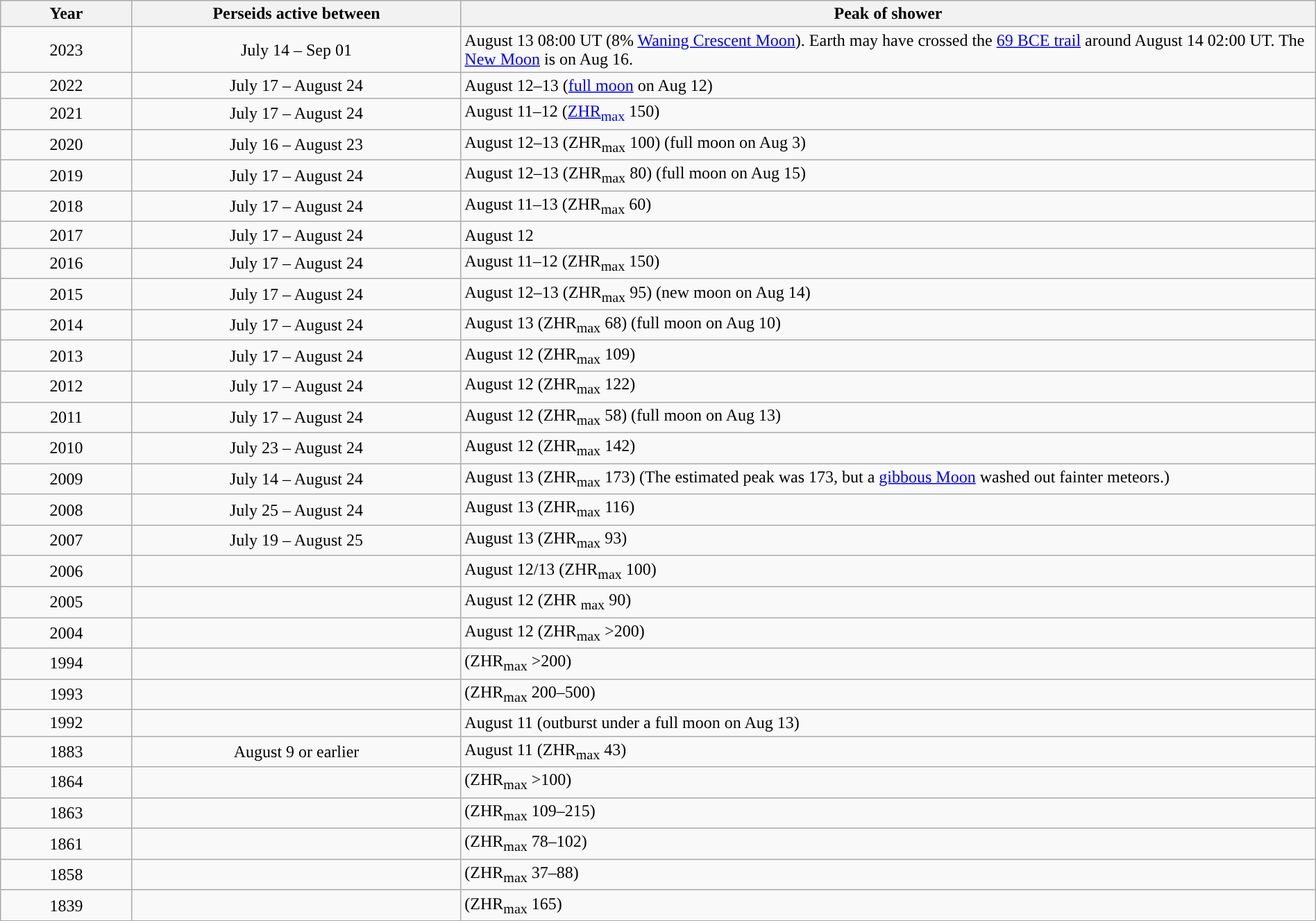<table style="margin:auto; clear:left" | class="wikitable">
<tr>
<th style="width:10%;">Year</th>
<th style="width:25%;">Perseids active between</th>
<th style="width:65%;">Peak of shower</th>
</tr>
<tr>
<td style="text-align:center;">2023</td>
<td style="text-align:center;">July 14 – Sep 01</td>
<td>August 13 08:00 UT (8% <a href='#'>Waning Crescent Moon</a>). Earth may have crossed the <a href='#'>69 BCE trail</a> around August 14 02:00 UT. The <a href='#'>New Moon</a> is on Aug 16.</td>
</tr>
<tr>
<td style="text-align:center;">2022</td>
<td style="text-align:center;">July 17 – August 24</td>
<td>August 12–13 (<a href='#'>full moon</a> on Aug 12)</td>
</tr>
<tr>
<td style="text-align:center;">2021</td>
<td style="text-align:center;">July 17 – August 24</td>
<td>August 11–12 (<a href='#'>ZHR<sub>max</sub></a> 150)</td>
</tr>
<tr>
<td style="text-align:center;">2020</td>
<td style="text-align:center;">July 16 – August 23</td>
<td>August 12–13 (ZHR<sub>max</sub> 100) (full moon on Aug 3)</td>
</tr>
<tr>
<td style="text-align:center;">2019</td>
<td style="text-align:center;">July 17 – August 24</td>
<td>August 12–13 (ZHR<sub>max</sub> 80) (full moon on Aug 15)</td>
</tr>
<tr>
<td style="text-align:center;">2018</td>
<td style="text-align:center;">July 17 – August 24</td>
<td>August 11–13 (ZHR<sub>max</sub> 60)</td>
</tr>
<tr>
<td style="text-align:center;">2017</td>
<td style="text-align:center;">July 17 – August 24</td>
<td>August 12</td>
</tr>
<tr>
<td style="text-align:center;">2016</td>
<td style="text-align:center;">July 17 – August 24</td>
<td>August 11–12  (ZHR<sub>max</sub> 150)</td>
</tr>
<tr>
<td style="text-align:center;">2015</td>
<td style="text-align:center;">July 17 – August 24</td>
<td>August 12–13 (ZHR<sub>max</sub> 95) (new moon on Aug 14)</td>
</tr>
<tr>
<td style="text-align:center;">2014</td>
<td style="text-align:center;">July 17 – August 24</td>
<td>August 13 (ZHR<sub>max</sub> 68) (full moon on Aug 10)</td>
</tr>
<tr>
<td style="text-align:center;">2013</td>
<td style="text-align:center;">July 17 – August 24</td>
<td>August 12 (ZHR<sub>max</sub> 109)</td>
</tr>
<tr>
<td style="text-align:center;">2012</td>
<td style="text-align:center;">July 17 – August 24</td>
<td>August 12 (ZHR<sub>max</sub> 122)</td>
</tr>
<tr>
<td style="text-align:center;">2011</td>
<td style="text-align:center;">July 17 – August 24</td>
<td>August 12 (ZHR<sub>max</sub> 58) (full moon on Aug 13)</td>
</tr>
<tr>
<td style="text-align:center;">2010</td>
<td style="text-align:center;">July 23 – August 24</td>
<td>August 12 (ZHR<sub>max</sub> 142)</td>
</tr>
<tr>
<td style="text-align:center;">2009</td>
<td style="text-align:center;">July 14 – August 24</td>
<td>August 13 (ZHR<sub>max</sub> 173) (The estimated peak was 173, but a <a href='#'>gibbous Moon</a> washed out fainter meteors.)</td>
</tr>
<tr>
<td style="text-align:center;">2008</td>
<td style="text-align:center;">July 25 – August 24</td>
<td>August 13 (ZHR<sub>max</sub> 116)</td>
</tr>
<tr>
<td style="text-align:center;">2007</td>
<td style="text-align:center;">July 19 – August 25</td>
<td>August 13 (ZHR<sub>max</sub> 93)</td>
</tr>
<tr>
<td style="text-align:center;">2006</td>
<td></td>
<td>August 12/13 (ZHR<sub>max</sub> 100)</td>
</tr>
<tr>
<td style="text-align:center;">2005</td>
<td></td>
<td>August 12 (ZHR <sub>max</sub> 90)</td>
</tr>
<tr>
<td style="text-align:center;">2004</td>
<td style="text-align:center;"></td>
<td>August 12 (ZHR<sub>max</sub> >200)</td>
</tr>
<tr>
<td style="text-align:center;">1994</td>
<td style="text-align:center;"></td>
<td>(ZHR<sub>max</sub> >200)</td>
</tr>
<tr>
<td style="text-align:center;">1993</td>
<td style="text-align:center;"></td>
<td>(ZHR<sub>max</sub> 200–500)</td>
</tr>
<tr>
<td style="text-align:center;">1992</td>
<td style="text-align:center;"></td>
<td>August 11 (outburst under a full moon on Aug 13)</td>
</tr>
<tr>
<td style="text-align:center;">1883</td>
<td style="text-align:center;">August 9 or earlier</td>
<td>August 11 (ZHR<sub>max</sub> 43)</td>
</tr>
<tr>
<td style="text-align:center;">1864</td>
<td style="text-align:center;"></td>
<td>(ZHR<sub>max</sub> >100)</td>
</tr>
<tr>
<td style="text-align:center;">1863</td>
<td style="text-align:center;"></td>
<td>(ZHR<sub>max</sub> 109–215)</td>
</tr>
<tr>
<td style="text-align:center;">1861</td>
<td style="text-align:center;"></td>
<td>(ZHR<sub>max</sub> 78–102)</td>
</tr>
<tr>
<td style="text-align:center;">1858</td>
<td style="text-align:center;"></td>
<td>(ZHR<sub>max</sub> 37–88)</td>
</tr>
<tr>
<td style="text-align:center;">1839</td>
<td style="text-align:center;"></td>
<td>(ZHR<sub>max</sub> 165)</td>
</tr>
</table>
